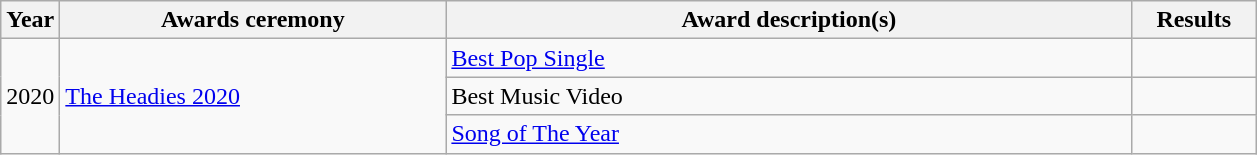<table class="wikitable">
<tr>
<th>Year</th>
<th width="250">Awards ceremony</th>
<th width="450">Award description(s)</th>
<th width="75">Results</th>
</tr>
<tr>
<td rowspan="3">2020</td>
<td rowspan="3"><a href='#'>The Headies 2020</a></td>
<td><a href='#'>Best Pop Single</a></td>
<td></td>
</tr>
<tr>
<td>Best Music Video</td>
<td></td>
</tr>
<tr>
<td><a href='#'>Song of The Year</a></td>
<td></td>
</tr>
</table>
